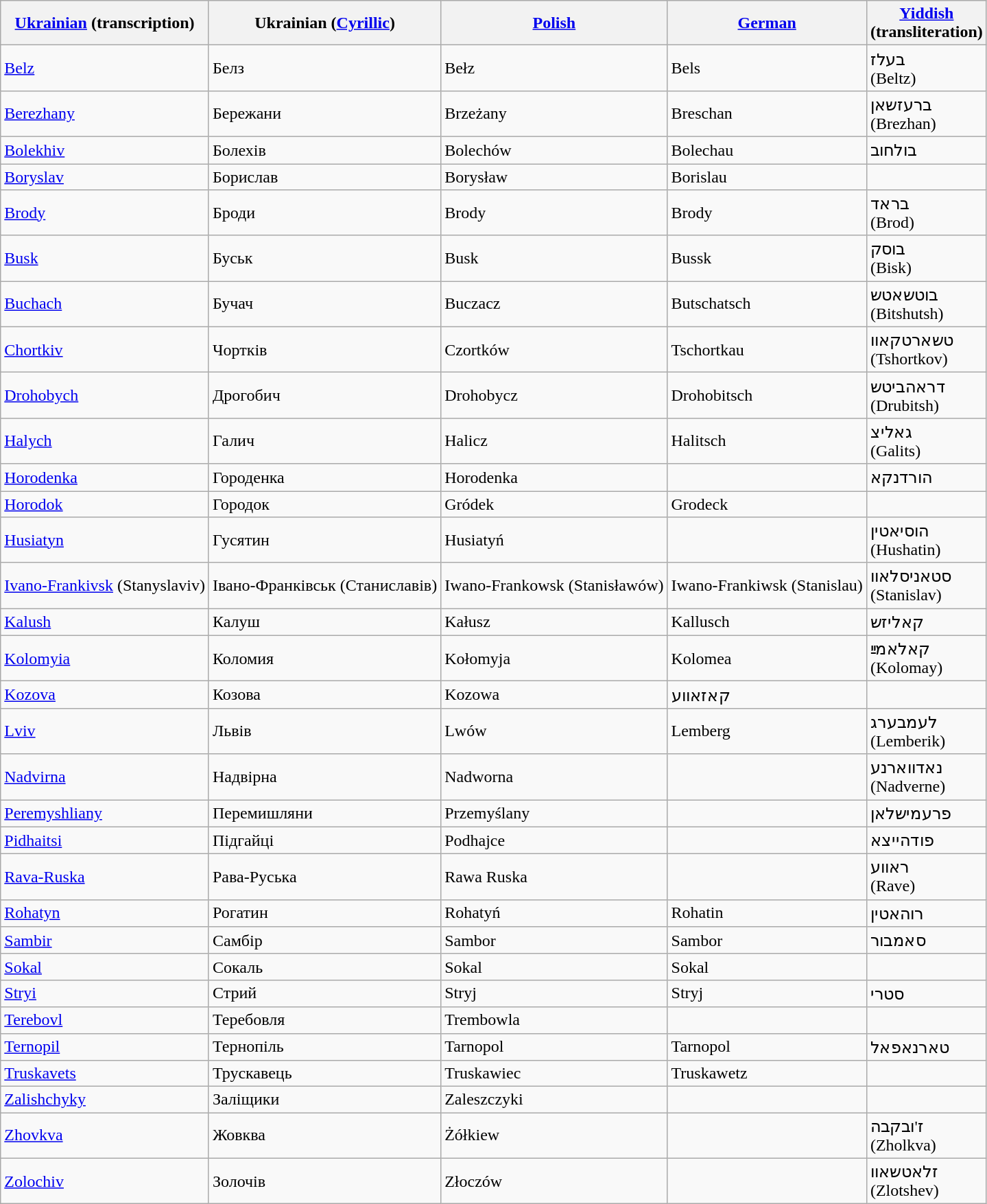<table class="wikitable">
<tr>
<th><a href='#'>Ukrainian</a> (transcription)</th>
<th>Ukrainian (<a href='#'>Cyrillic</a>)</th>
<th><a href='#'>Polish</a></th>
<th><a href='#'>German</a></th>
<th><a href='#'>Yiddish</a><br>(transliteration)</th>
</tr>
<tr>
<td><a href='#'>Belz</a></td>
<td>Белз</td>
<td>Bełz</td>
<td>Bels</td>
<td>בעלז <br>(Beltz)</td>
</tr>
<tr>
<td><a href='#'>Berezhany</a></td>
<td>Бережани</td>
<td>Brzeżany</td>
<td>Breschan</td>
<td>ברעזשאן <br>(Brezhan)</td>
</tr>
<tr>
<td><a href='#'>Bolekhiv</a></td>
<td>Болехів</td>
<td>Bolechów</td>
<td>Bolechau</td>
<td>בולחוב</td>
</tr>
<tr>
<td><a href='#'>Boryslav</a></td>
<td>Борислав</td>
<td>Borysław</td>
<td>Borislau</td>
<td></td>
</tr>
<tr>
<td><a href='#'>Brody</a></td>
<td>Броди</td>
<td>Brody</td>
<td>Brody</td>
<td>בראד <br>(Brod)</td>
</tr>
<tr>
<td><a href='#'>Busk</a></td>
<td>Буськ</td>
<td>Busk</td>
<td>Bussk</td>
<td>בוסק <br>(Bisk)</td>
</tr>
<tr>
<td><a href='#'>Buchach</a></td>
<td>Бучач</td>
<td>Buczacz</td>
<td>Butschatsch</td>
<td>בוטשאטש <br>(Bitshutsh)</td>
</tr>
<tr>
<td><a href='#'>Chortkiv</a></td>
<td>Чортків</td>
<td>Czortków</td>
<td>Tschortkau</td>
<td>טשארטקאוו <br>(Tshortkov)</td>
</tr>
<tr>
<td><a href='#'>Drohobych</a></td>
<td>Дрогобич</td>
<td>Drohobycz</td>
<td>Drohobitsch</td>
<td>דראהביטש <br>(Drubitsh)</td>
</tr>
<tr>
<td><a href='#'>Halych</a></td>
<td>Галич</td>
<td>Halicz</td>
<td>Halitsch</td>
<td>גאליצ <br>(Galits)</td>
</tr>
<tr>
<td><a href='#'>Horodenka</a></td>
<td>Городенка</td>
<td>Horodenka</td>
<td></td>
<td>הורדנקא</td>
</tr>
<tr>
<td><a href='#'>Horodok</a></td>
<td>Городок</td>
<td>Gródek</td>
<td>Grodeck</td>
<td></td>
</tr>
<tr>
<td><a href='#'>Husiatyn</a></td>
<td>Гусятин</td>
<td>Husiatyń</td>
<td></td>
<td>הוסיאטין <br>(Hushatin)</td>
</tr>
<tr>
<td><a href='#'>Ivano-Frankivsk</a> (Stanyslaviv)</td>
<td>Івано-Франківськ (Станиславів)</td>
<td>Iwano-Frankowsk (Stanisławów)</td>
<td>Iwano-Frankiwsk (Stanislau)</td>
<td>סטאניסלאוו <br>(Stanislav)</td>
</tr>
<tr>
<td><a href='#'>Kalush</a></td>
<td>Калуш</td>
<td>Kałusz</td>
<td>Kallusch</td>
<td>קאליזש</td>
</tr>
<tr>
<td><a href='#'>Kolomyia</a></td>
<td>Коломия</td>
<td>Kołomyja</td>
<td>Kolomea</td>
<td>קאלאמײַ <br>(Kolomay)</td>
</tr>
<tr>
<td><a href='#'>Kozova</a></td>
<td>Козова</td>
<td>Kozowa</td>
<td>קאזאווע</td>
<td></td>
</tr>
<tr>
<td><a href='#'>Lviv</a></td>
<td>Львів</td>
<td>Lwów</td>
<td>Lemberg</td>
<td>לעמבערג <br>(Lemberik)</td>
</tr>
<tr>
<td><a href='#'>Nadvirna</a></td>
<td>Надвірна</td>
<td>Nadworna</td>
<td></td>
<td>נאדווארנע <br>(Nadverne)</td>
</tr>
<tr>
<td><a href='#'>Peremyshliany</a></td>
<td>Перемишляни</td>
<td>Przemyślany</td>
<td></td>
<td>פרעמישלאן</td>
</tr>
<tr>
<td><a href='#'>Pidhaitsi</a></td>
<td>Підгайці</td>
<td>Podhajce</td>
<td></td>
<td>פודהייצא</td>
</tr>
<tr>
<td><a href='#'>Rava-Ruska</a></td>
<td>Рава-Руська</td>
<td>Rawa Ruska</td>
<td></td>
<td>ראווע <br>(Rave)</td>
</tr>
<tr>
<td><a href='#'>Rohatyn</a></td>
<td>Рогатин</td>
<td>Rohatyń</td>
<td>Rohatin</td>
<td>רוהאטין</td>
</tr>
<tr>
<td><a href='#'>Sambir</a></td>
<td>Самбір</td>
<td>Sambor</td>
<td>Sambor</td>
<td>סאמבור</td>
</tr>
<tr>
<td><a href='#'>Sokal</a></td>
<td>Сокаль</td>
<td>Sokal</td>
<td>Sokal</td>
<td></td>
</tr>
<tr>
<td><a href='#'>Stryi</a></td>
<td>Стрий</td>
<td>Stryj</td>
<td>Stryj</td>
<td>סטרי</td>
</tr>
<tr>
<td><a href='#'>Terebovl</a></td>
<td>Теребовля</td>
<td>Trembowla</td>
<td></td>
<td></td>
</tr>
<tr>
<td><a href='#'>Ternopil</a></td>
<td>Тернопіль</td>
<td>Tarnopol</td>
<td>Tarnopol</td>
<td>טארנאפאל</td>
</tr>
<tr>
<td><a href='#'>Truskavets</a></td>
<td>Трускавець</td>
<td>Truskawiec</td>
<td>Truskawetz</td>
<td></td>
</tr>
<tr>
<td><a href='#'>Zalishchyky</a></td>
<td>Заліщики</td>
<td>Zaleszczyki</td>
<td></td>
<td></td>
</tr>
<tr>
<td><a href='#'>Zhovkva</a></td>
<td>Жовква</td>
<td>Żółkiew</td>
<td></td>
<td>ז'ובקבה <br>(Zholkva)</td>
</tr>
<tr>
<td><a href='#'>Zolochiv</a></td>
<td>Золочів</td>
<td>Złoczów</td>
<td></td>
<td>זלאטשאוו <br>(Zlotshev)</td>
</tr>
</table>
